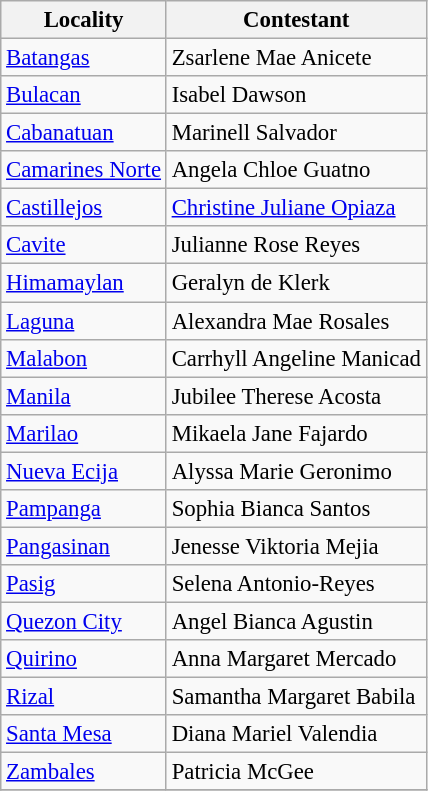<table class="wikitable sortable" style="font-size:95%;">
<tr>
<th>Locality</th>
<th>Contestant</th>
</tr>
<tr>
<td><a href='#'>Batangas</a></td>
<td>Zsarlene Mae Anicete</td>
</tr>
<tr>
<td><a href='#'>Bulacan</a></td>
<td>Isabel Dawson</td>
</tr>
<tr>
<td><a href='#'>Cabanatuan</a></td>
<td>Marinell Salvador</td>
</tr>
<tr>
<td><a href='#'>Camarines Norte</a></td>
<td>Angela Chloe Guatno</td>
</tr>
<tr>
<td><a href='#'>Castillejos</a></td>
<td><a href='#'>Christine Juliane Opiaza</a></td>
</tr>
<tr>
<td><a href='#'>Cavite</a></td>
<td>Julianne Rose Reyes</td>
</tr>
<tr>
<td><a href='#'>Himamaylan</a></td>
<td>Geralyn de Klerk</td>
</tr>
<tr>
<td><a href='#'>Laguna</a></td>
<td>Alexandra Mae Rosales</td>
</tr>
<tr>
<td><a href='#'>Malabon</a></td>
<td>Carrhyll Angeline Manicad</td>
</tr>
<tr>
<td><a href='#'>Manila</a></td>
<td>Jubilee Therese Acosta</td>
</tr>
<tr>
<td><a href='#'>Marilao</a></td>
<td>Mikaela Jane Fajardo</td>
</tr>
<tr>
<td><a href='#'>Nueva Ecija</a></td>
<td>Alyssa Marie Geronimo</td>
</tr>
<tr>
<td><a href='#'>Pampanga</a></td>
<td>Sophia Bianca Santos</td>
</tr>
<tr>
<td><a href='#'>Pangasinan</a></td>
<td>Jenesse Viktoria Mejia</td>
</tr>
<tr>
<td><a href='#'>Pasig</a></td>
<td>Selena Antonio-Reyes</td>
</tr>
<tr>
<td><a href='#'>Quezon City</a></td>
<td>Angel Bianca Agustin</td>
</tr>
<tr>
<td><a href='#'>Quirino</a></td>
<td>Anna Margaret Mercado</td>
</tr>
<tr>
<td><a href='#'>Rizal</a></td>
<td>Samantha Margaret Babila</td>
</tr>
<tr>
<td><a href='#'>Santa Mesa</a></td>
<td>Diana Mariel Valendia</td>
</tr>
<tr>
<td><a href='#'>Zambales</a></td>
<td>Patricia McGee</td>
</tr>
<tr>
</tr>
</table>
